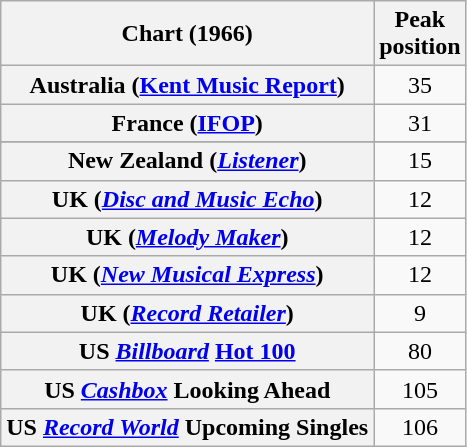<table class="wikitable sortable plainrowheaders" style="text-align:center">
<tr>
<th>Chart (1966)</th>
<th>Peak<br>position</th>
</tr>
<tr>
<th scope="row">Australia (<a href='#'>Kent Music Report</a>)</th>
<td>35</td>
</tr>
<tr>
<th scope="row">France (<a href='#'>IFOP</a>)</th>
<td>31</td>
</tr>
<tr>
</tr>
<tr>
</tr>
<tr>
<th scope="row">New Zealand (<a href='#'><em>Listener</em></a>)</th>
<td style="text-align:center;">15</td>
</tr>
<tr>
<th scope="row">UK (<em><a href='#'>Disc and Music Echo</a></em>)</th>
<td style="text-align:center;">12</td>
</tr>
<tr>
<th scope="row">UK (<em><a href='#'>Melody Maker</a></em>)</th>
<td style="text-align:center;">12</td>
</tr>
<tr>
<th scope="row">UK (<em><a href='#'>New Musical Express</a></em>)</th>
<td style="text-align:center;">12</td>
</tr>
<tr>
<th scope="row">UK (<em><a href='#'>Record Retailer</a></em>)</th>
<td style="text-align:center;">9</td>
</tr>
<tr>
<th scope="row">US <em><a href='#'>Billboard</a></em> <a href='#'>Hot 100</a></th>
<td style="text-align:center;">80</td>
</tr>
<tr>
<th scope="row">US <a href='#'><em>Cashbox</em></a> Looking Ahead</th>
<td style="text-align:center;">105</td>
</tr>
<tr>
<th scope="row">US <em><a href='#'>Record World</a></em> Upcoming Singles</th>
<td style="text-align:center;">106</td>
</tr>
</table>
